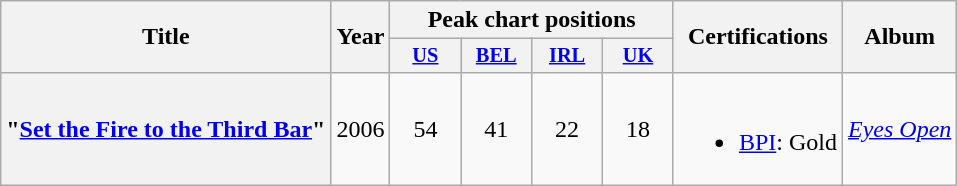<table class="wikitable plainrowheaders" style="text-align:center;">
<tr>
<th scope="col" rowspan="2">Title</th>
<th scope="col" rowspan="2">Year</th>
<th scope="col" colspan="4">Peak chart positions</th>
<th scope="col" rowspan="2">Certifications</th>
<th scope="col" rowspan="2">Album</th>
</tr>
<tr>
<th style="width:3em;font-size:85%"><a href='#'>US</a><br></th>
<th style="width:3em;font-size:85%"><a href='#'>BEL</a><br></th>
<th style="width:3em;font-size:85%"><a href='#'>IRL</a><br></th>
<th style="width:3em;font-size:85%"><a href='#'>UK</a><br></th>
</tr>
<tr>
<th scope="row">"<a href='#'>Set the Fire to the Third Bar</a>"<br></th>
<td align="center">2006</td>
<td>54</td>
<td>41</td>
<td>22</td>
<td>18</td>
<td><br><ul><li><a href='#'>BPI</a>: Gold</li></ul></td>
<td><em><a href='#'>Eyes Open</a></em></td>
</tr>
</table>
